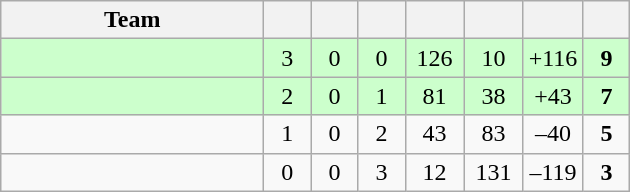<table class="wikitable" style="text-align:center;">
<tr>
<th style="width:10.5em;">Team</th>
<th style="width:1.5em;"></th>
<th style="width:1.5em;"></th>
<th style="width:1.5em;"></th>
<th style="width:2.0em;"></th>
<th style="width:2.0em;"></th>
<th style="width:2.0em;"></th>
<th style="width:1.5em;"></th>
</tr>
<tr bgcolor="#cfc">
<td align="left"></td>
<td>3</td>
<td>0</td>
<td>0</td>
<td>126</td>
<td>10</td>
<td>+116</td>
<td><strong>9</strong></td>
</tr>
<tr bgcolor="#cfc">
<td align="left"></td>
<td>2</td>
<td>0</td>
<td>1</td>
<td>81</td>
<td>38</td>
<td>+43</td>
<td><strong>7</strong></td>
</tr>
<tr>
<td align="left"></td>
<td>1</td>
<td>0</td>
<td>2</td>
<td>43</td>
<td>83</td>
<td>–40</td>
<td><strong>5</strong></td>
</tr>
<tr>
<td align="left"></td>
<td>0</td>
<td>0</td>
<td>3</td>
<td>12</td>
<td>131</td>
<td>–119</td>
<td><strong>3</strong></td>
</tr>
</table>
